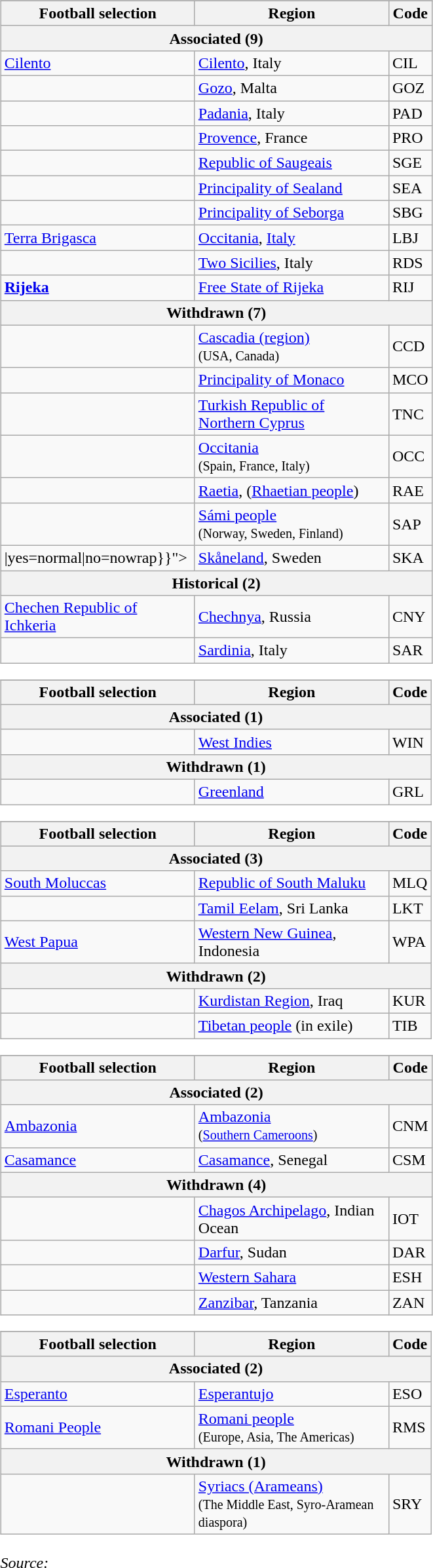<table>
<tr valign=top>
<td><br><table class="wikitable">
<tr>
</tr>
<tr>
<th width=190>Football selection</th>
<th width=190>Region</th>
<th>Code</th>
</tr>
<tr>
<th ! colspan="3">Associated (9)</th>
</tr>
<tr>
<td> <a href='#'>Cilento</a></td>
<td><a href='#'>Cilento</a>, Italy</td>
<td>CIL</td>
</tr>
<tr>
<td><strong></strong></td>
<td><a href='#'>Gozo</a>, Malta</td>
<td>GOZ</td>
</tr>
<tr>
<td><strong></strong></td>
<td><a href='#'>Padania</a>, Italy</td>
<td>PAD</td>
</tr>
<tr>
<td><strong></strong></td>
<td><a href='#'>Provence</a>, France</td>
<td>PRO</td>
</tr>
<tr>
<td></td>
<td><a href='#'>Republic of Saugeais</a></td>
<td>SGE</td>
</tr>
<tr>
<td></td>
<td><a href='#'>Principality of Sealand</a></td>
<td>SEA</td>
</tr>
<tr>
<td></td>
<td><a href='#'>Principality of Seborga</a></td>
<td>SBG</td>
</tr>
<tr>
<td> <a href='#'>Terra Brigasca</a></td>
<td><a href='#'>Occitania</a>, <a href='#'>Italy</a></td>
<td>LBJ</td>
</tr>
<tr>
<td><strong></strong></td>
<td><a href='#'>Two Sicilies</a>, Italy</td>
<td>RDS</td>
</tr>
<tr>
<td> <strong><a href='#'>Rijeka</a></strong></td>
<td><a href='#'>Free State of Rijeka</a></td>
<td>RIJ</td>
</tr>
<tr>
<th ! colspan="3">Withdrawn (7)</th>
</tr>
<tr>
<td><strong></strong></td>
<td><a href='#'>Cascadia (region)</a><br><small>(USA, Canada)</small></td>
<td>CCD</td>
</tr>
<tr>
<td><strong></strong></td>
<td><a href='#'>Principality of Monaco</a></td>
<td>MCO</td>
</tr>
<tr>
<td><strong></strong></td>
<td><a href='#'>Turkish Republic of Northern Cyprus</a></td>
<td>TNC</td>
</tr>
<tr>
<td><strong></strong></td>
<td><a href='#'>Occitania</a><br><small>(Spain, France, Italy)</small></td>
<td>OCC</td>
</tr>
<tr>
<td><strong></strong></td>
<td><a href='#'>Raetia</a>, (<a href='#'>Rhaetian people</a>)</td>
<td>RAE</td>
</tr>
<tr>
<td><strong></strong></td>
<td><a href='#'>Sámi people</a> <br><small>(Norway, Sweden, Finland)</small></td>
<td>SAP</td>
</tr>
<tr>
<td>|yes=normal|no=nowrap}}"></span></td>
<td><a href='#'>Skåneland</a>, Sweden</td>
<td>SKA</td>
</tr>
<tr>
<th ! colspan="3">Historical (2)</th>
</tr>
<tr>
<td> <a href='#'>Chechen Republic of Ichkeria</a></td>
<td><a href='#'>Chechnya</a>, Russia</td>
<td>CNY</td>
</tr>
<tr>
<td></td>
<td><a href='#'>Sardinia</a>, Italy</td>
<td>SAR</td>
</tr>
</table>
<table class="wikitable">
<tr>
</tr>
<tr>
<th width=190>Football selection</th>
<th width=190>Region</th>
<th>Code</th>
</tr>
<tr>
<th ! colspan="3">Associated (1)</th>
</tr>
<tr>
<td></td>
<td><a href='#'>West Indies</a></td>
<td>WIN</td>
</tr>
<tr>
<th colspan="3">Withdrawn (1)</th>
</tr>
<tr>
<td></td>
<td><a href='#'>Greenland</a></td>
<td>GRL</td>
</tr>
</table>
<table class="wikitable">
<tr>
</tr>
<tr>
<th width=190>Football selection</th>
<th width=190>Region</th>
<th>Code</th>
</tr>
<tr>
<th ! colspan="3">Associated (3)</th>
</tr>
<tr>
<td> <a href='#'>South Moluccas</a></td>
<td><a href='#'>Republic of South Maluku</a></td>
<td>MLQ</td>
</tr>
<tr>
<td><strong></strong></td>
<td><a href='#'>Tamil Eelam</a>, Sri Lanka</td>
<td>LKT</td>
</tr>
<tr>
<td> <a href='#'>West Papua</a></td>
<td><a href='#'>Western New Guinea</a>, Indonesia</td>
<td>WPA</td>
</tr>
<tr>
<th ! colspan="3">Withdrawn (2)</th>
</tr>
<tr>
<td><strong></strong></td>
<td><a href='#'>Kurdistan Region</a>, Iraq</td>
<td>KUR</td>
</tr>
<tr>
<td></td>
<td><a href='#'>Tibetan people</a> (in exile)</td>
<td>TIB</td>
</tr>
</table>
<table class="wikitable">
<tr>
</tr>
<tr>
<th width=190>Football selection</th>
<th width=190>Region</th>
<th>Code</th>
</tr>
<tr>
<th ! colspan="3">Associated (2)</th>
</tr>
<tr>
<td> <a href='#'>Ambazonia</a></td>
<td><a href='#'>Ambazonia</a> <br><small>(<a href='#'>Southern Cameroons</a>)</small></td>
<td>CNM</td>
</tr>
<tr>
<td> <a href='#'>Casamance</a></td>
<td><a href='#'>Casamance</a>, Senegal</td>
<td>CSM</td>
</tr>
<tr>
<th ! colspan="3">Withdrawn (4)</th>
</tr>
<tr>
<td></td>
<td><a href='#'>Chagos Archipelago</a>, Indian Ocean</td>
<td>IOT</td>
</tr>
<tr>
<td><strong></strong></td>
<td><a href='#'>Darfur</a>, Sudan</td>
<td>DAR</td>
</tr>
<tr>
<td><strong></strong></td>
<td><a href='#'>Western Sahara</a></td>
<td>ESH</td>
</tr>
<tr>
<td><strong></strong></td>
<td><a href='#'>Zanzibar</a>, Tanzania</td>
<td>ZAN</td>
</tr>
</table>
<table class="wikitable">
<tr>
</tr>
<tr>
<th width=190>Football selection</th>
<th width=190>Region</th>
<th>Code</th>
</tr>
<tr>
<th ! colspan="3">Associated (2)</th>
</tr>
<tr>
<td> <a href='#'>Esperanto</a></td>
<td><a href='#'>Esperantujo</a></td>
<td>ESO</td>
</tr>
<tr>
<td> <a href='#'>Romani People</a></td>
<td><a href='#'>Romani people</a> <br><small>(Europe, Asia, The Americas)</small></td>
<td>RMS</td>
</tr>
<tr>
<th ! colspan="4">Withdrawn (1)</th>
</tr>
<tr>
<td><strong></strong></td>
<td><a href='#'>Syriacs (Arameans)</a><br><small>(The Middle East, Syro-Aramean diaspora)</small></td>
<td>SRY</td>
</tr>
</table>
</td>
</tr>
<tr>
<td><em>Source: </em> </td>
</tr>
</table>
